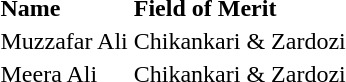<table>
<tr>
<td><strong>Name</strong></td>
<td><strong>Field of Merit</strong></td>
</tr>
<tr>
<td>Muzzafar Ali</td>
<td>Chikankari & Zardozi</td>
</tr>
<tr>
<td>Meera Ali</td>
<td>Chikankari & Zardozi</td>
</tr>
</table>
